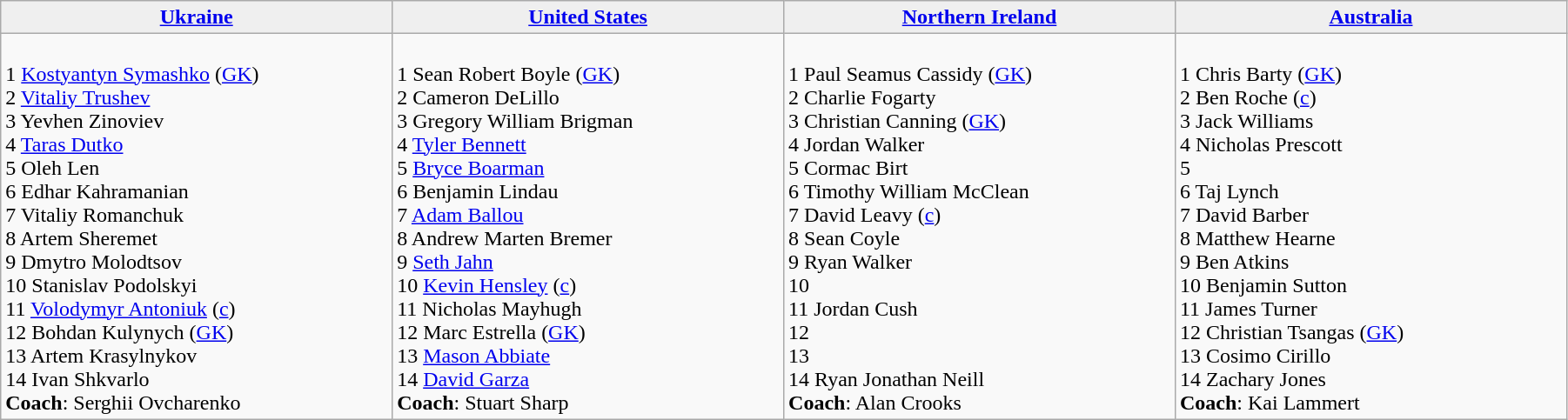<table class="wikitable mw-collapsible mw-collapsed" cellpadding=5 cellspacing=0 style="width:95%">
<tr align=center>
<td bgcolor="#efefef" width="200"><strong> <a href='#'>Ukraine</a></strong></td>
<td bgcolor="#efefef" width="200"><strong> <a href='#'>United States</a></strong></td>
<td bgcolor="#efefef" width="200"><strong> <a href='#'>Northern Ireland</a></strong></td>
<td bgcolor="#efefef" width="200"><strong> <a href='#'>Australia</a></strong></td>
</tr>
<tr valign=top>
<td><br>1 <a href='#'>Kostyantyn Symashko</a> (<a href='#'>GK</a>)<br>
2 <a href='#'>Vitaliy Trushev</a><br>
3 Yevhen Zinoviev<br>
4 <a href='#'>Taras Dutko</a><br>
5 Oleh Len<br>
6 Edhar Kahramanian<br>
7 Vitaliy Romanchuk<br>
8 Artem Sheremet<br>
9 Dmytro Molodtsov<br>
10 Stanislav Podolskyi<br>
11 <a href='#'>Volodymyr Antoniuk</a> (<a href='#'>c</a>)<br>
12 Bohdan Kulynych (<a href='#'>GK</a>)<br>
13 Artem Krasylnykov<br>
14 Ivan Shkvarlo<br>
<strong>Coach</strong>: Serghii Ovcharenko</td>
<td><br>1 Sean Robert Boyle (<a href='#'>GK</a>)<br>
2 Cameron DeLillo<br>
3 Gregory William Brigman<br>
4 <a href='#'>Tyler Bennett</a><br>
5 <a href='#'>Bryce Boarman</a><br>
6 Benjamin Lindau<br>
7 <a href='#'>Adam Ballou</a><br>
8 Andrew Marten Bremer<br>
9 <a href='#'>Seth Jahn</a><br>
10 <a href='#'>Kevin Hensley</a> (<a href='#'>c</a>)<br>
11 Nicholas Mayhugh<br>
12 Marc Estrella (<a href='#'>GK</a>)<br>
13 <a href='#'>Mason Abbiate</a><br>
14 <a href='#'>David Garza</a><br>
<strong>Coach</strong>: Stuart Sharp</td>
<td><br>1 Paul Seamus Cassidy (<a href='#'>GK</a>)<br>
2 Charlie Fogarty<br>
3 Christian Canning (<a href='#'>GK</a>)<br>
4 Jordan Walker<br>
5 Cormac Birt<br>
6 Timothy William McClean<br>
7 David Leavy (<a href='#'>c</a>)<br>
8 Sean Coyle<br>
9 Ryan Walker<br>
10 <br>
11 Jordan Cush<br>
12 <br>
13 <br>
14 Ryan Jonathan Neill<br>
<strong>Coach</strong>: Alan Crooks</td>
<td><br>1 Chris Barty (<a href='#'>GK</a>)<br>
2 Ben Roche (<a href='#'>c</a>)<br>
3 Jack Williams<br>
4 Nicholas Prescott<br>
5 <br>
6 Taj Lynch<br>
7 David Barber<br>
8 Matthew Hearne<br>
9 Ben Atkins<br>
10 Benjamin Sutton<br>
11 James Turner<br>
12 Christian Tsangas (<a href='#'>GK</a>)<br>
13 Cosimo Cirillo<br>
14 Zachary Jones<br>
<strong>Coach</strong>: Kai Lammert</td>
</tr>
</table>
